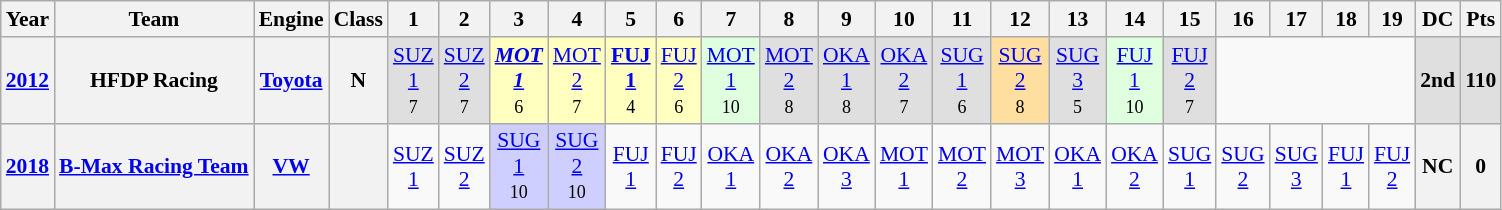<table class="wikitable" style="text-align:center; font-size:90%">
<tr>
<th>Year</th>
<th>Team</th>
<th>Engine</th>
<th>Class</th>
<th>1</th>
<th>2</th>
<th>3</th>
<th>4</th>
<th>5</th>
<th>6</th>
<th>7</th>
<th>8</th>
<th>9</th>
<th>10</th>
<th>11</th>
<th>12</th>
<th>13</th>
<th>14</th>
<th>15</th>
<th>16</th>
<th>17</th>
<th>18</th>
<th>19</th>
<th>DC</th>
<th>Pts</th>
</tr>
<tr>
<th><a href='#'>2012</a></th>
<th>HFDP Racing</th>
<th><a href='#'>Toyota</a></th>
<th>N</th>
<td bgcolor="#DFDFDF"><a href='#'>SUZ<br>1</a><br><small>7</small></td>
<td bgcolor="#DFDFDF"><a href='#'>SUZ<br>2</a><br><small>7</small></td>
<td bgcolor="#FFFFBF"><strong><em><a href='#'>MOT<br>1</a></em></strong><br><small>6</small></td>
<td bgcolor="#FFFFBF"><a href='#'>MOT<br>2</a><br><small>7</small></td>
<td bgcolor="#FFFFBF"><strong><a href='#'>FUJ<br>1</a></strong><br><small>4</small></td>
<td bgcolor="#FFFFBF"><a href='#'>FUJ<br>2</a><br><small>6</small></td>
<td bgcolor="#DFFFDF"><a href='#'>MOT<br>1</a><br><small>10</small></td>
<td bgcolor="#DFDFDF"><a href='#'>MOT<br>2</a><br><small>8</small></td>
<td bgcolor="#DFDFDF"><a href='#'>OKA<br>1</a><br><small>8</small></td>
<td bgcolor="#DFDFDF"><a href='#'>OKA<br>2</a><br><small>7</small></td>
<td bgcolor="#DFDFDF"><a href='#'>SUG<br>1</a><br><small>6</small></td>
<td bgcolor="#FFDF9F"><a href='#'>SUG<br>2</a><br><small>8</small></td>
<td bgcolor="#DFDFDF"><a href='#'>SUG<br>3</a><br><small>5</small></td>
<td bgcolor="#DFFFDF"><a href='#'>FUJ<br>1</a><br><small>10</small></td>
<td bgcolor="#DFDFDF"><a href='#'>FUJ<br>2</a><br><small>7</small></td>
<td colspan=4></td>
<td bgcolor="#DFDFDF"><strong>2nd</strong></td>
<td bgcolor="#DFDFDF"><strong>110</strong></td>
</tr>
<tr>
<th><a href='#'>2018</a></th>
<th><a href='#'>B-Max Racing Team</a></th>
<th><a href='#'>VW</a></th>
<th></th>
<td><a href='#'>SUZ<br>1</a></td>
<td><a href='#'>SUZ<br>2</a></td>
<td bgcolor="#CFCFFF"><a href='#'>SUG<br>1</a><br><small>10</small></td>
<td bgcolor="#CFCFFF"><a href='#'>SUG<br>2</a><br><small>10</small></td>
<td><a href='#'>FUJ<br>1</a></td>
<td><a href='#'>FUJ<br>2</a></td>
<td><a href='#'>OKA<br>1</a></td>
<td><a href='#'>OKA<br>2</a></td>
<td><a href='#'>OKA<br>3</a></td>
<td><a href='#'>MOT<br>1</a></td>
<td><a href='#'>MOT<br>2</a></td>
<td><a href='#'>MOT<br>3</a></td>
<td><a href='#'>OKA<br>1</a></td>
<td><a href='#'>OKA<br>2</a></td>
<td><a href='#'>SUG<br>1</a></td>
<td><a href='#'>SUG<br>2</a></td>
<td><a href='#'>SUG<br>3</a></td>
<td><a href='#'>FUJ<br>1</a></td>
<td><a href='#'>FUJ<br>2</a></td>
<th>NC</th>
<th>0</th>
</tr>
</table>
